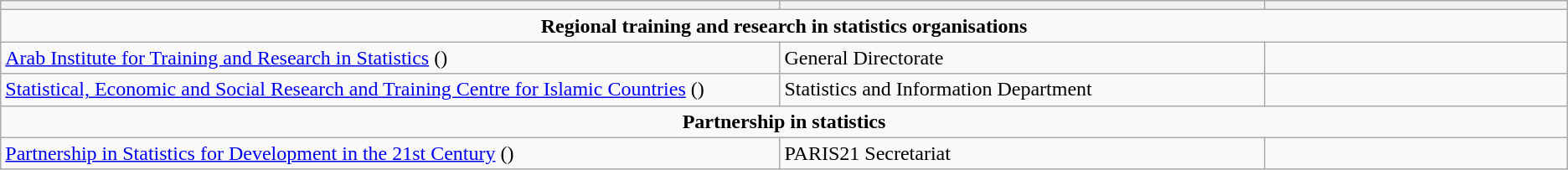<table class="wikitable">
<tr>
<th width=650></th>
<th width=400></th>
<th width=250></th>
</tr>
<tr>
<td colspan="3" style="text-align:center;"><strong>Regional training and research in statistics organisations</strong></td>
</tr>
<tr>
<td><a href='#'>Arab Institute for Training and Research in Statistics</a> ()</td>
<td>General Directorate</td>
<td></td>
</tr>
<tr>
<td><a href='#'>Statistical, Economic and Social Research and Training Centre for Islamic Countries</a> ()</td>
<td>Statistics and Information Department</td>
<td></td>
</tr>
<tr>
<td colspan="3" style="text-align:center;"><strong>Partnership in statistics</strong></td>
</tr>
<tr>
<td><a href='#'>Partnership in Statistics for Development in the 21st Century</a> ()</td>
<td>PARIS21 Secretariat</td>
<td></td>
</tr>
</table>
